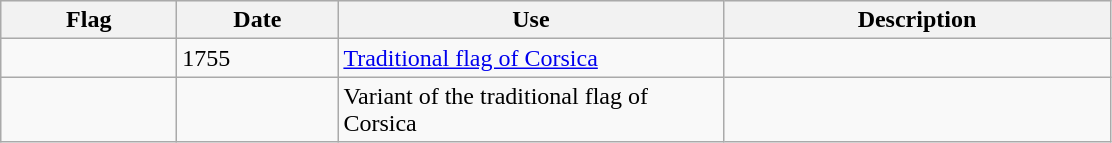<table class="wikitable">
<tr style="background:#efefef;">
<th style="width:110px;">Flag</th>
<th style="width:100px;">Date</th>
<th style="width:250px;">Use</th>
<th style="width:250px;">Description</th>
</tr>
<tr>
<td></td>
<td>1755</td>
<td><a href='#'>Traditional flag of Corsica</a>  </td>
<td></td>
</tr>
<tr>
<td></td>
<td></td>
<td>Variant of the traditional flag of Corsica</td>
<td></td>
</tr>
</table>
